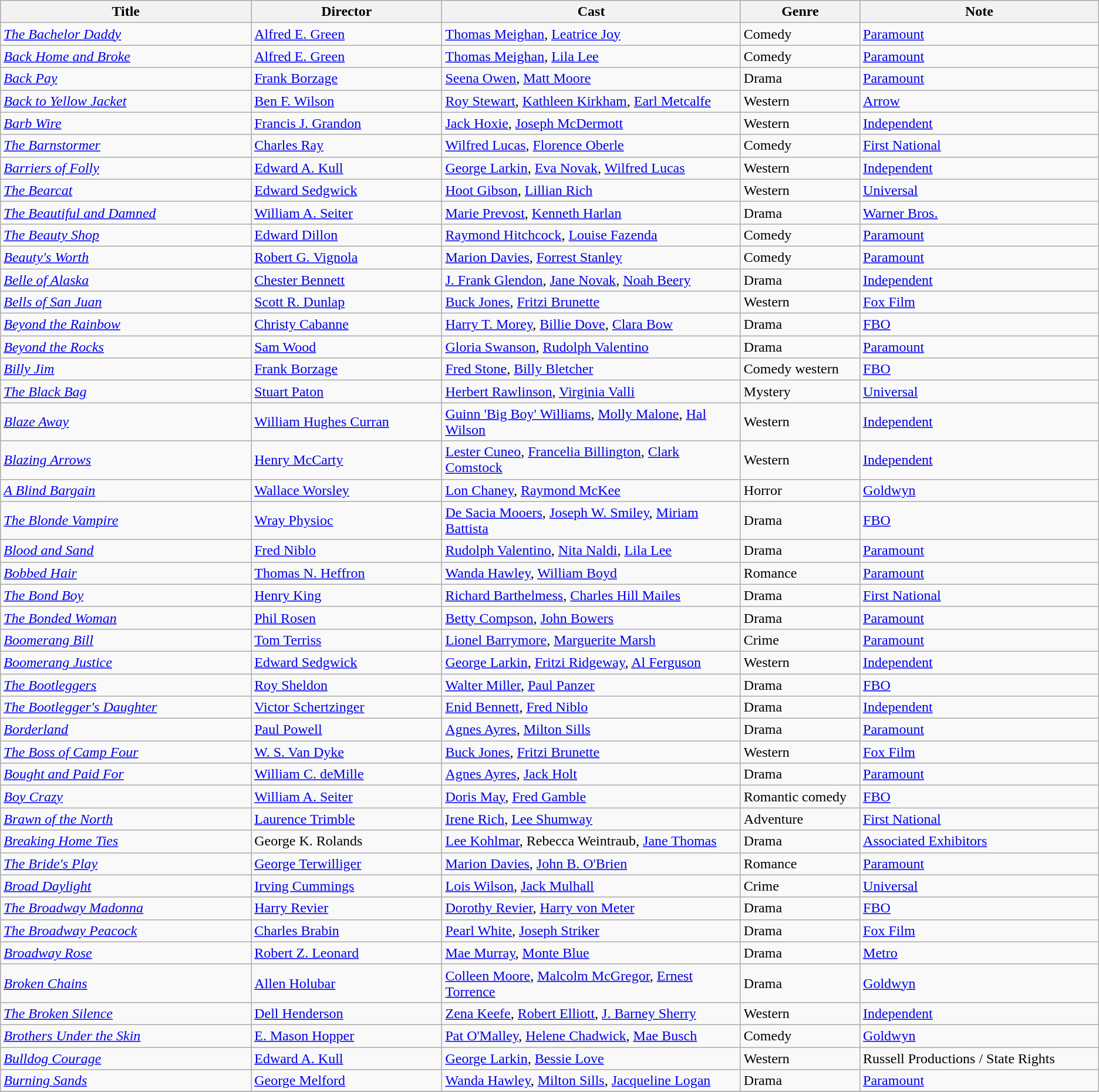<table class="wikitable">
<tr>
<th style="width:21%;">Title</th>
<th style="width:16%;">Director</th>
<th style="width:25%;">Cast</th>
<th style="width:10%;">Genre</th>
<th style="width:20%;">Note</th>
</tr>
<tr>
<td><em><a href='#'>The Bachelor Daddy</a></em></td>
<td><a href='#'>Alfred E. Green</a></td>
<td><a href='#'>Thomas Meighan</a>, <a href='#'>Leatrice Joy</a></td>
<td>Comedy</td>
<td><a href='#'>Paramount</a></td>
</tr>
<tr>
<td><em><a href='#'>Back Home and Broke</a></em></td>
<td><a href='#'>Alfred E. Green</a></td>
<td><a href='#'>Thomas Meighan</a>, <a href='#'>Lila Lee</a></td>
<td>Comedy</td>
<td><a href='#'>Paramount</a></td>
</tr>
<tr>
<td><em><a href='#'>Back Pay</a></em></td>
<td><a href='#'>Frank Borzage</a></td>
<td><a href='#'>Seena Owen</a>, <a href='#'>Matt Moore</a></td>
<td>Drama</td>
<td><a href='#'>Paramount</a></td>
</tr>
<tr>
<td><em><a href='#'>Back to Yellow Jacket</a></em></td>
<td><a href='#'>Ben F. Wilson</a></td>
<td><a href='#'>Roy Stewart</a>, <a href='#'>Kathleen Kirkham</a>, <a href='#'>Earl Metcalfe</a></td>
<td>Western</td>
<td><a href='#'>Arrow</a></td>
</tr>
<tr>
<td><em><a href='#'>Barb Wire</a></em></td>
<td><a href='#'>Francis J. Grandon</a></td>
<td><a href='#'>Jack Hoxie</a>, <a href='#'>Joseph McDermott</a></td>
<td>Western</td>
<td><a href='#'>Independent</a></td>
</tr>
<tr>
<td><em><a href='#'>The Barnstormer</a></em></td>
<td><a href='#'>Charles Ray</a></td>
<td><a href='#'>Wilfred Lucas</a>, <a href='#'>Florence Oberle</a></td>
<td>Comedy</td>
<td><a href='#'>First National</a></td>
</tr>
<tr>
<td><em><a href='#'>Barriers of Folly</a></em></td>
<td><a href='#'>Edward A. Kull</a></td>
<td><a href='#'>George Larkin</a>, <a href='#'>Eva Novak</a>, <a href='#'>Wilfred Lucas</a></td>
<td>Western</td>
<td><a href='#'>Independent</a></td>
</tr>
<tr>
<td><em><a href='#'>The Bearcat</a></em></td>
<td><a href='#'>Edward Sedgwick</a></td>
<td><a href='#'>Hoot Gibson</a>, <a href='#'>Lillian Rich</a></td>
<td>Western</td>
<td><a href='#'>Universal</a></td>
</tr>
<tr>
<td><em><a href='#'>The Beautiful and Damned</a></em></td>
<td><a href='#'>William A. Seiter</a></td>
<td><a href='#'>Marie Prevost</a>, <a href='#'>Kenneth Harlan</a></td>
<td>Drama</td>
<td><a href='#'>Warner Bros.</a></td>
</tr>
<tr>
<td><em><a href='#'>The Beauty Shop</a></em></td>
<td><a href='#'>Edward Dillon</a></td>
<td><a href='#'>Raymond Hitchcock</a>, <a href='#'>Louise Fazenda</a></td>
<td>Comedy</td>
<td><a href='#'>Paramount</a></td>
</tr>
<tr>
<td><em><a href='#'>Beauty's Worth</a></em></td>
<td><a href='#'>Robert G. Vignola</a></td>
<td><a href='#'>Marion Davies</a>, <a href='#'>Forrest Stanley</a></td>
<td>Comedy</td>
<td><a href='#'>Paramount</a></td>
</tr>
<tr>
<td><em><a href='#'>Belle of Alaska</a></em></td>
<td><a href='#'>Chester Bennett</a></td>
<td><a href='#'>J. Frank Glendon</a>, <a href='#'>Jane Novak</a>, <a href='#'>Noah Beery</a></td>
<td>Drama</td>
<td><a href='#'>Independent</a></td>
</tr>
<tr>
<td><em><a href='#'>Bells of San Juan</a></em></td>
<td><a href='#'>Scott R. Dunlap</a></td>
<td><a href='#'>Buck Jones</a>, <a href='#'>Fritzi Brunette</a></td>
<td>Western</td>
<td><a href='#'>Fox Film</a></td>
</tr>
<tr>
<td><em><a href='#'>Beyond the Rainbow</a></em></td>
<td><a href='#'>Christy Cabanne</a></td>
<td><a href='#'>Harry T. Morey</a>, <a href='#'>Billie Dove</a>, <a href='#'>Clara Bow</a></td>
<td>Drama</td>
<td><a href='#'>FBO</a></td>
</tr>
<tr>
<td><em><a href='#'>Beyond the Rocks</a></em></td>
<td><a href='#'>Sam Wood</a></td>
<td><a href='#'>Gloria Swanson</a>, <a href='#'>Rudolph Valentino</a></td>
<td>Drama</td>
<td><a href='#'>Paramount</a></td>
</tr>
<tr>
<td><em><a href='#'>Billy Jim</a></em></td>
<td><a href='#'>Frank Borzage</a></td>
<td><a href='#'>Fred Stone</a>, <a href='#'>Billy Bletcher</a></td>
<td>Comedy western</td>
<td><a href='#'>FBO</a></td>
</tr>
<tr>
<td><em><a href='#'>The Black Bag</a></em></td>
<td><a href='#'>Stuart Paton</a></td>
<td><a href='#'>Herbert Rawlinson</a>, <a href='#'>Virginia Valli</a></td>
<td>Mystery</td>
<td><a href='#'>Universal</a></td>
</tr>
<tr>
<td><em><a href='#'>Blaze Away</a></em></td>
<td><a href='#'>William Hughes Curran</a></td>
<td><a href='#'>Guinn 'Big Boy' Williams</a>, <a href='#'>Molly Malone</a>, <a href='#'>Hal Wilson</a></td>
<td>Western</td>
<td><a href='#'>Independent</a></td>
</tr>
<tr>
<td><em><a href='#'>Blazing Arrows</a></em></td>
<td><a href='#'>Henry McCarty</a></td>
<td><a href='#'>Lester Cuneo</a>, <a href='#'>Francelia Billington</a>, <a href='#'>Clark Comstock</a></td>
<td>Western</td>
<td><a href='#'>Independent</a></td>
</tr>
<tr>
<td><em><a href='#'>A Blind Bargain</a></em></td>
<td><a href='#'>Wallace Worsley</a></td>
<td><a href='#'>Lon Chaney</a>, <a href='#'>Raymond McKee</a></td>
<td>Horror</td>
<td><a href='#'>Goldwyn</a></td>
</tr>
<tr>
<td><em><a href='#'>The Blonde Vampire</a></em></td>
<td><a href='#'>Wray Physioc</a></td>
<td><a href='#'>De Sacia Mooers</a>, <a href='#'>Joseph W. Smiley</a>, <a href='#'>Miriam Battista</a></td>
<td>Drama</td>
<td><a href='#'>FBO</a></td>
</tr>
<tr>
<td><em><a href='#'>Blood and Sand</a></em></td>
<td><a href='#'>Fred Niblo</a></td>
<td><a href='#'>Rudolph Valentino</a>, <a href='#'>Nita Naldi</a>, <a href='#'>Lila Lee</a></td>
<td>Drama</td>
<td><a href='#'>Paramount</a></td>
</tr>
<tr>
<td><em><a href='#'>Bobbed Hair</a></em></td>
<td><a href='#'>Thomas N. Heffron</a></td>
<td><a href='#'>Wanda Hawley</a>, <a href='#'>William Boyd</a></td>
<td>Romance</td>
<td><a href='#'>Paramount</a></td>
</tr>
<tr>
<td><em><a href='#'>The Bond Boy</a></em></td>
<td><a href='#'>Henry King</a></td>
<td><a href='#'>Richard Barthelmess</a>, <a href='#'>Charles Hill Mailes</a></td>
<td>Drama</td>
<td><a href='#'>First National</a></td>
</tr>
<tr>
<td><em><a href='#'>The Bonded Woman</a></em></td>
<td><a href='#'>Phil Rosen</a></td>
<td><a href='#'>Betty Compson</a>, <a href='#'>John Bowers</a></td>
<td>Drama</td>
<td><a href='#'>Paramount</a></td>
</tr>
<tr>
<td><em><a href='#'>Boomerang Bill</a></em></td>
<td><a href='#'>Tom Terriss</a></td>
<td><a href='#'>Lionel Barrymore</a>, <a href='#'>Marguerite Marsh</a></td>
<td>Crime</td>
<td><a href='#'>Paramount</a></td>
</tr>
<tr>
<td><em><a href='#'>Boomerang Justice</a></em></td>
<td><a href='#'>Edward Sedgwick</a></td>
<td><a href='#'>George Larkin</a>, <a href='#'>Fritzi Ridgeway</a>, <a href='#'>Al Ferguson</a></td>
<td>Western</td>
<td><a href='#'>Independent</a></td>
</tr>
<tr>
<td><em><a href='#'>The Bootleggers</a></em></td>
<td><a href='#'>Roy Sheldon</a></td>
<td><a href='#'>Walter Miller</a>, <a href='#'>Paul Panzer</a></td>
<td>Drama</td>
<td><a href='#'>FBO</a></td>
</tr>
<tr>
<td><em><a href='#'>The Bootlegger's Daughter</a></em></td>
<td><a href='#'>Victor Schertzinger</a></td>
<td><a href='#'>Enid Bennett</a>, <a href='#'>Fred Niblo</a></td>
<td>Drama</td>
<td><a href='#'>Independent</a></td>
</tr>
<tr>
<td><em><a href='#'>Borderland</a></em></td>
<td><a href='#'>Paul Powell</a></td>
<td><a href='#'>Agnes Ayres</a>, <a href='#'>Milton Sills</a></td>
<td>Drama</td>
<td><a href='#'>Paramount</a></td>
</tr>
<tr>
<td><em><a href='#'>The Boss of Camp Four</a></em></td>
<td><a href='#'>W. S. Van Dyke</a></td>
<td><a href='#'>Buck Jones</a>, <a href='#'>Fritzi Brunette</a></td>
<td>Western</td>
<td><a href='#'>Fox Film</a></td>
</tr>
<tr>
<td><em><a href='#'>Bought and Paid For</a></em></td>
<td><a href='#'>William C. deMille</a></td>
<td><a href='#'>Agnes Ayres</a>, <a href='#'>Jack Holt</a></td>
<td>Drama</td>
<td><a href='#'>Paramount</a></td>
</tr>
<tr>
<td><em><a href='#'>Boy Crazy</a></em></td>
<td><a href='#'>William A. Seiter</a></td>
<td><a href='#'>Doris May</a>, <a href='#'>Fred Gamble</a></td>
<td>Romantic comedy</td>
<td><a href='#'>FBO</a></td>
</tr>
<tr>
<td><em><a href='#'>Brawn of the North</a></em></td>
<td><a href='#'>Laurence Trimble</a></td>
<td><a href='#'>Irene Rich</a>, <a href='#'>Lee Shumway</a></td>
<td>Adventure</td>
<td><a href='#'>First National</a></td>
</tr>
<tr>
<td><em><a href='#'>Breaking Home Ties</a></em></td>
<td>George K. Rolands</td>
<td><a href='#'>Lee Kohlmar</a>, Rebecca Weintraub, <a href='#'>Jane Thomas</a></td>
<td>Drama</td>
<td><a href='#'>Associated Exhibitors</a></td>
</tr>
<tr>
<td><em><a href='#'>The Bride's Play</a></em></td>
<td><a href='#'>George Terwilliger</a></td>
<td><a href='#'>Marion Davies</a>, <a href='#'>John B. O'Brien</a></td>
<td>Romance</td>
<td><a href='#'>Paramount</a></td>
</tr>
<tr>
<td><em><a href='#'>Broad Daylight</a></em></td>
<td><a href='#'>Irving Cummings</a></td>
<td><a href='#'>Lois Wilson</a>, <a href='#'>Jack Mulhall</a></td>
<td>Crime</td>
<td><a href='#'>Universal</a></td>
</tr>
<tr>
<td><em><a href='#'>The Broadway Madonna</a></em></td>
<td><a href='#'>Harry Revier</a></td>
<td><a href='#'>Dorothy Revier</a>, <a href='#'>Harry von Meter</a></td>
<td>Drama</td>
<td><a href='#'>FBO</a></td>
</tr>
<tr>
<td><em><a href='#'>The Broadway Peacock</a></em></td>
<td><a href='#'>Charles Brabin</a></td>
<td><a href='#'>Pearl White</a>, <a href='#'>Joseph Striker</a></td>
<td>Drama</td>
<td><a href='#'>Fox Film</a></td>
</tr>
<tr>
<td><em><a href='#'>Broadway Rose</a></em></td>
<td><a href='#'>Robert Z. Leonard</a></td>
<td><a href='#'>Mae Murray</a>, <a href='#'>Monte Blue</a></td>
<td>Drama</td>
<td><a href='#'>Metro</a></td>
</tr>
<tr>
<td><em><a href='#'>Broken Chains</a></em></td>
<td><a href='#'>Allen Holubar</a></td>
<td><a href='#'>Colleen Moore</a>, <a href='#'>Malcolm McGregor</a>, <a href='#'>Ernest Torrence</a></td>
<td>Drama</td>
<td><a href='#'>Goldwyn</a></td>
</tr>
<tr>
<td><em><a href='#'>The Broken Silence</a></em></td>
<td><a href='#'>Dell Henderson</a></td>
<td><a href='#'>Zena Keefe</a>, <a href='#'>Robert Elliott</a>, <a href='#'>J. Barney Sherry</a></td>
<td>Western</td>
<td><a href='#'>Independent</a></td>
</tr>
<tr>
<td><em><a href='#'>Brothers Under the Skin</a></em></td>
<td><a href='#'>E. Mason Hopper</a></td>
<td><a href='#'>Pat O'Malley</a>, <a href='#'>Helene Chadwick</a>, <a href='#'>Mae Busch</a></td>
<td>Comedy</td>
<td><a href='#'>Goldwyn</a></td>
</tr>
<tr>
<td><em><a href='#'>Bulldog Courage</a></em></td>
<td><a href='#'>Edward A. Kull</a></td>
<td><a href='#'>George Larkin</a>, <a href='#'>Bessie Love</a></td>
<td>Western</td>
<td>Russell Productions / State Rights</td>
</tr>
<tr>
<td><em><a href='#'>Burning Sands</a></em></td>
<td><a href='#'>George Melford</a></td>
<td><a href='#'>Wanda Hawley</a>, <a href='#'>Milton Sills</a>, <a href='#'>Jacqueline Logan</a></td>
<td>Drama</td>
<td><a href='#'>Paramount</a></td>
</tr>
<tr>
</tr>
</table>
